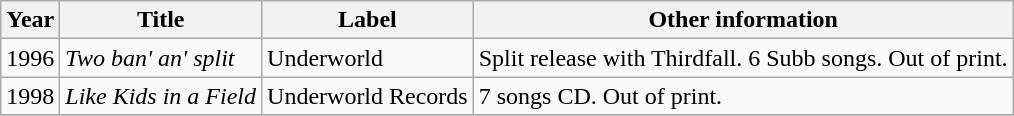<table class="wikitable">
<tr>
<th>Year</th>
<th>Title</th>
<th>Label</th>
<th>Other information</th>
</tr>
<tr>
<td>1996</td>
<td><em>Two ban' an' split</em></td>
<td>Underworld</td>
<td>Split release with Thirdfall. 6 Subb songs. Out of print.</td>
</tr>
<tr>
<td>1998</td>
<td><em>Like Kids in a Field</em></td>
<td>Underworld Records</td>
<td>7 songs CD. Out of print.</td>
</tr>
<tr>
</tr>
</table>
